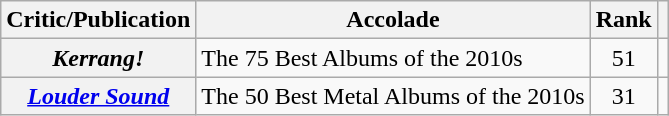<table class="wikitable sortable plainrowheaders">
<tr>
<th>Critic/Publication</th>
<th>Accolade</th>
<th>Rank</th>
<th scope="col" class="unsortable"></th>
</tr>
<tr>
<th scope="row"><em>Kerrang!</em></th>
<td>The 75 Best Albums of the 2010s</td>
<td align="center">51</td>
<td></td>
</tr>
<tr>
<th scope="row"><em><a href='#'>Louder Sound</a></em></th>
<td>The 50 Best Metal Albums of the 2010s</td>
<td align="center">31</td>
<td></td>
</tr>
</table>
